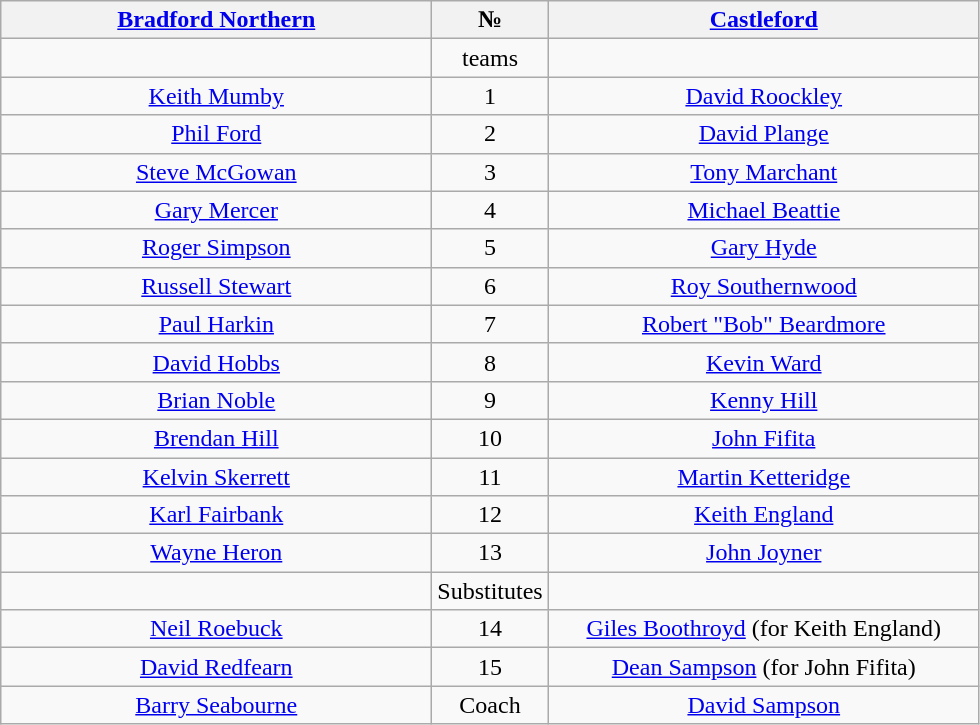<table class="wikitable" style="text-align:center;">
<tr>
<th width=280 abbr=winner><a href='#'>Bradford Northern</a></th>
<th width=60 abbr="Number">№</th>
<th width=280 abbr=runner-up><a href='#'>Castleford</a></th>
</tr>
<tr>
<td></td>
<td>teams</td>
<td></td>
</tr>
<tr>
<td><a href='#'>Keith Mumby</a></td>
<td>1</td>
<td><a href='#'>David Roockley</a></td>
</tr>
<tr>
<td><a href='#'>Phil Ford</a></td>
<td>2</td>
<td><a href='#'>David Plange</a></td>
</tr>
<tr>
<td><a href='#'>Steve McGowan</a></td>
<td>3</td>
<td><a href='#'>Tony Marchant</a></td>
</tr>
<tr>
<td><a href='#'>Gary Mercer</a></td>
<td>4</td>
<td><a href='#'>Michael Beattie</a></td>
</tr>
<tr>
<td><a href='#'>Roger Simpson</a></td>
<td>5</td>
<td><a href='#'>Gary Hyde</a></td>
</tr>
<tr>
<td><a href='#'>Russell Stewart</a></td>
<td>6</td>
<td><a href='#'>Roy Southernwood</a></td>
</tr>
<tr>
<td><a href='#'>Paul Harkin</a></td>
<td>7</td>
<td><a href='#'>Robert "Bob" Beardmore</a></td>
</tr>
<tr>
<td><a href='#'>David Hobbs</a></td>
<td>8</td>
<td><a href='#'>Kevin Ward</a></td>
</tr>
<tr>
<td><a href='#'>Brian Noble</a></td>
<td>9</td>
<td><a href='#'>Kenny Hill</a></td>
</tr>
<tr>
<td><a href='#'>Brendan Hill</a></td>
<td>10</td>
<td><a href='#'>John Fifita</a></td>
</tr>
<tr>
<td><a href='#'>Kelvin Skerrett</a></td>
<td>11</td>
<td><a href='#'>Martin Ketteridge</a></td>
</tr>
<tr>
<td><a href='#'>Karl Fairbank</a></td>
<td>12</td>
<td><a href='#'>Keith England</a></td>
</tr>
<tr>
<td><a href='#'>Wayne Heron</a></td>
<td>13</td>
<td><a href='#'>John Joyner</a></td>
</tr>
<tr>
<td></td>
<td>Substitutes</td>
<td></td>
</tr>
<tr>
<td><a href='#'>Neil Roebuck</a></td>
<td>14</td>
<td><a href='#'>Giles Boothroyd</a> (for Keith England)</td>
</tr>
<tr>
<td><a href='#'>David Redfearn</a></td>
<td>15</td>
<td><a href='#'>Dean Sampson</a> (for John Fifita)</td>
</tr>
<tr>
<td><a href='#'>Barry Seabourne</a></td>
<td>Coach</td>
<td><a href='#'>David Sampson</a></td>
</tr>
</table>
